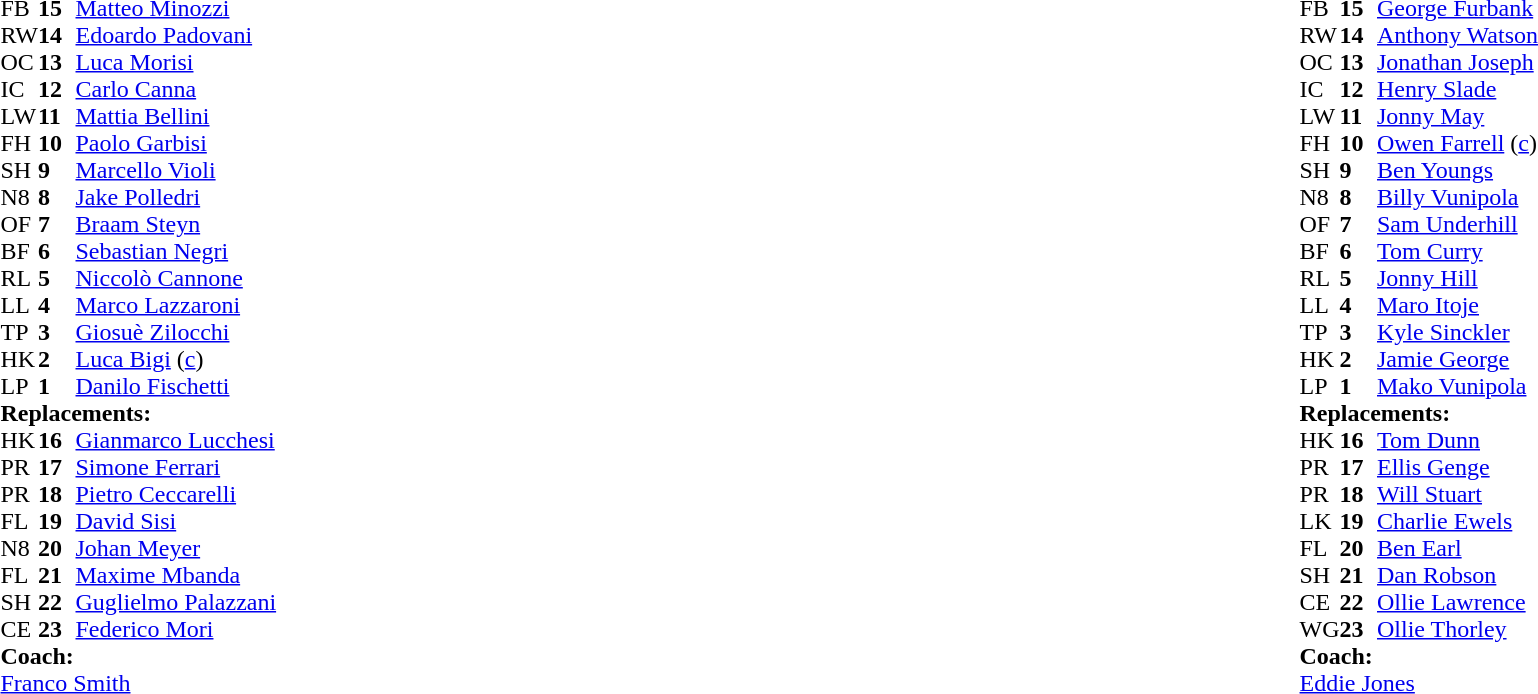<table style="width:100%">
<tr>
<td style="vertical-align:top; width:50%"><br><table cellspacing="0" cellpadding="0">
<tr>
<th width="25"></th>
<th width="25"></th>
</tr>
<tr>
<td>FB</td>
<td><strong>15</strong></td>
<td><a href='#'>Matteo Minozzi</a></td>
<td></td>
<td></td>
</tr>
<tr>
<td>RW</td>
<td><strong>14</strong></td>
<td><a href='#'>Edoardo Padovani</a></td>
<td></td>
<td></td>
</tr>
<tr>
<td>OC</td>
<td><strong>13</strong></td>
<td><a href='#'>Luca Morisi</a></td>
</tr>
<tr>
<td>IC</td>
<td><strong>12</strong></td>
<td><a href='#'>Carlo Canna</a></td>
</tr>
<tr>
<td>LW</td>
<td><strong>11</strong></td>
<td><a href='#'>Mattia Bellini</a></td>
</tr>
<tr>
<td>FH</td>
<td><strong>10</strong></td>
<td><a href='#'>Paolo Garbisi</a></td>
</tr>
<tr>
<td>SH</td>
<td><strong>9</strong></td>
<td><a href='#'>Marcello Violi</a></td>
</tr>
<tr>
<td>N8</td>
<td><strong>8</strong></td>
<td><a href='#'>Jake Polledri</a></td>
<td></td>
</tr>
<tr>
<td>OF</td>
<td><strong>7</strong></td>
<td><a href='#'>Braam Steyn</a></td>
</tr>
<tr>
<td>BF</td>
<td><strong>6</strong></td>
<td><a href='#'>Sebastian Negri</a></td>
<td></td>
<td></td>
</tr>
<tr>
<td>RL</td>
<td><strong>5</strong></td>
<td><a href='#'>Niccolò Cannone</a></td>
<td></td>
<td></td>
</tr>
<tr>
<td>LL</td>
<td><strong>4</strong></td>
<td><a href='#'>Marco Lazzaroni</a></td>
<td></td>
<td></td>
</tr>
<tr>
<td>TP</td>
<td><strong>3</strong></td>
<td><a href='#'>Giosuè Zilocchi</a></td>
<td></td>
<td></td>
</tr>
<tr>
<td>HK</td>
<td><strong>2</strong></td>
<td><a href='#'>Luca Bigi</a> (<a href='#'>c</a>)</td>
<td></td>
<td></td>
</tr>
<tr>
<td>LP</td>
<td><strong>1</strong></td>
<td><a href='#'>Danilo Fischetti</a></td>
<td></td>
<td></td>
<td></td>
<td></td>
</tr>
<tr>
<td colspan="4"><strong>Replacements:</strong></td>
</tr>
<tr>
<td>HK</td>
<td><strong>16</strong></td>
<td><a href='#'>Gianmarco Lucchesi</a></td>
<td></td>
<td></td>
</tr>
<tr>
<td>PR</td>
<td><strong>17</strong></td>
<td><a href='#'>Simone Ferrari</a></td>
<td></td>
<td></td>
<td></td>
<td></td>
</tr>
<tr>
<td>PR</td>
<td><strong>18</strong></td>
<td><a href='#'>Pietro Ceccarelli</a></td>
<td></td>
<td></td>
</tr>
<tr>
<td>FL</td>
<td><strong>19</strong></td>
<td><a href='#'>David Sisi</a></td>
<td></td>
<td></td>
</tr>
<tr>
<td>N8</td>
<td><strong>20</strong></td>
<td><a href='#'>Johan Meyer</a></td>
<td></td>
<td></td>
</tr>
<tr>
<td>FL</td>
<td><strong>21</strong></td>
<td><a href='#'>Maxime Mbanda</a></td>
<td></td>
<td></td>
</tr>
<tr>
<td>SH</td>
<td><strong>22</strong></td>
<td><a href='#'>Guglielmo Palazzani</a></td>
<td></td>
<td></td>
</tr>
<tr>
<td>CE</td>
<td><strong>23</strong></td>
<td><a href='#'>Federico Mori</a></td>
<td></td>
<td></td>
</tr>
<tr>
<td colspan="4"><strong>Coach:</strong></td>
</tr>
<tr>
<td colspan="4"><a href='#'>Franco Smith</a></td>
</tr>
</table>
</td>
<td style="vertical-align:top"></td>
<td style="vertical-align:top; width:50%"><br><table cellspacing="0" cellpadding="0" style="margin:auto">
<tr>
<th width="25"></th>
<th width="25"></th>
</tr>
<tr>
<td>FB</td>
<td><strong>15</strong></td>
<td><a href='#'>George Furbank</a></td>
</tr>
<tr>
<td>RW</td>
<td><strong>14</strong></td>
<td><a href='#'>Anthony Watson</a></td>
<td></td>
<td></td>
</tr>
<tr>
<td>OC</td>
<td><strong>13</strong></td>
<td><a href='#'>Jonathan Joseph</a></td>
<td></td>
<td></td>
</tr>
<tr>
<td>IC</td>
<td><strong>12</strong></td>
<td><a href='#'>Henry Slade</a></td>
</tr>
<tr>
<td>LW</td>
<td><strong>11</strong></td>
<td><a href='#'>Jonny May</a></td>
</tr>
<tr>
<td>FH</td>
<td><strong>10</strong></td>
<td><a href='#'>Owen Farrell</a> (<a href='#'>c</a>)</td>
</tr>
<tr>
<td>SH</td>
<td><strong>9</strong></td>
<td><a href='#'>Ben Youngs</a></td>
<td></td>
<td></td>
</tr>
<tr>
<td>N8</td>
<td><strong>8</strong></td>
<td><a href='#'>Billy Vunipola</a></td>
</tr>
<tr>
<td>OF</td>
<td><strong>7</strong></td>
<td><a href='#'>Sam Underhill</a></td>
<td></td>
<td colspan=2></td>
<td></td>
</tr>
<tr>
<td>BF</td>
<td><strong>6</strong></td>
<td><a href='#'>Tom Curry</a></td>
</tr>
<tr>
<td>RL</td>
<td><strong>5</strong></td>
<td><a href='#'>Jonny Hill</a></td>
<td></td>
<td></td>
</tr>
<tr>
<td>LL</td>
<td><strong>4</strong></td>
<td><a href='#'>Maro Itoje</a></td>
</tr>
<tr>
<td>TP</td>
<td><strong>3</strong></td>
<td><a href='#'>Kyle Sinckler</a></td>
<td></td>
<td></td>
</tr>
<tr>
<td>HK</td>
<td><strong>2</strong></td>
<td><a href='#'>Jamie George</a></td>
<td></td>
<td></td>
</tr>
<tr>
<td>LP</td>
<td><strong>1</strong></td>
<td><a href='#'>Mako Vunipola</a></td>
<td></td>
<td></td>
</tr>
<tr>
<td colspan="4"><strong>Replacements:</strong></td>
</tr>
<tr>
<td>HK</td>
<td><strong>16</strong></td>
<td><a href='#'>Tom Dunn</a></td>
<td></td>
<td></td>
</tr>
<tr>
<td>PR</td>
<td><strong>17</strong></td>
<td><a href='#'>Ellis Genge</a></td>
<td></td>
<td></td>
</tr>
<tr>
<td>PR</td>
<td><strong>18</strong></td>
<td><a href='#'>Will Stuart</a></td>
<td></td>
<td></td>
</tr>
<tr>
<td>LK</td>
<td><strong>19</strong></td>
<td><a href='#'>Charlie Ewels</a></td>
<td></td>
<td></td>
</tr>
<tr>
<td>FL</td>
<td><strong>20</strong></td>
<td><a href='#'>Ben Earl</a></td>
<td></td>
<td></td>
<td></td>
<td></td>
</tr>
<tr>
<td>SH</td>
<td><strong>21</strong></td>
<td><a href='#'>Dan Robson</a></td>
<td></td>
<td></td>
</tr>
<tr>
<td>CE</td>
<td><strong>22</strong></td>
<td><a href='#'>Ollie Lawrence</a></td>
<td></td>
<td></td>
</tr>
<tr>
<td>WG</td>
<td><strong>23</strong></td>
<td><a href='#'>Ollie Thorley</a></td>
<td></td>
<td></td>
</tr>
<tr>
<td colspan="4"><strong>Coach:</strong></td>
</tr>
<tr>
<td colspan="4"><a href='#'>Eddie Jones</a></td>
</tr>
</table>
</td>
</tr>
</table>
